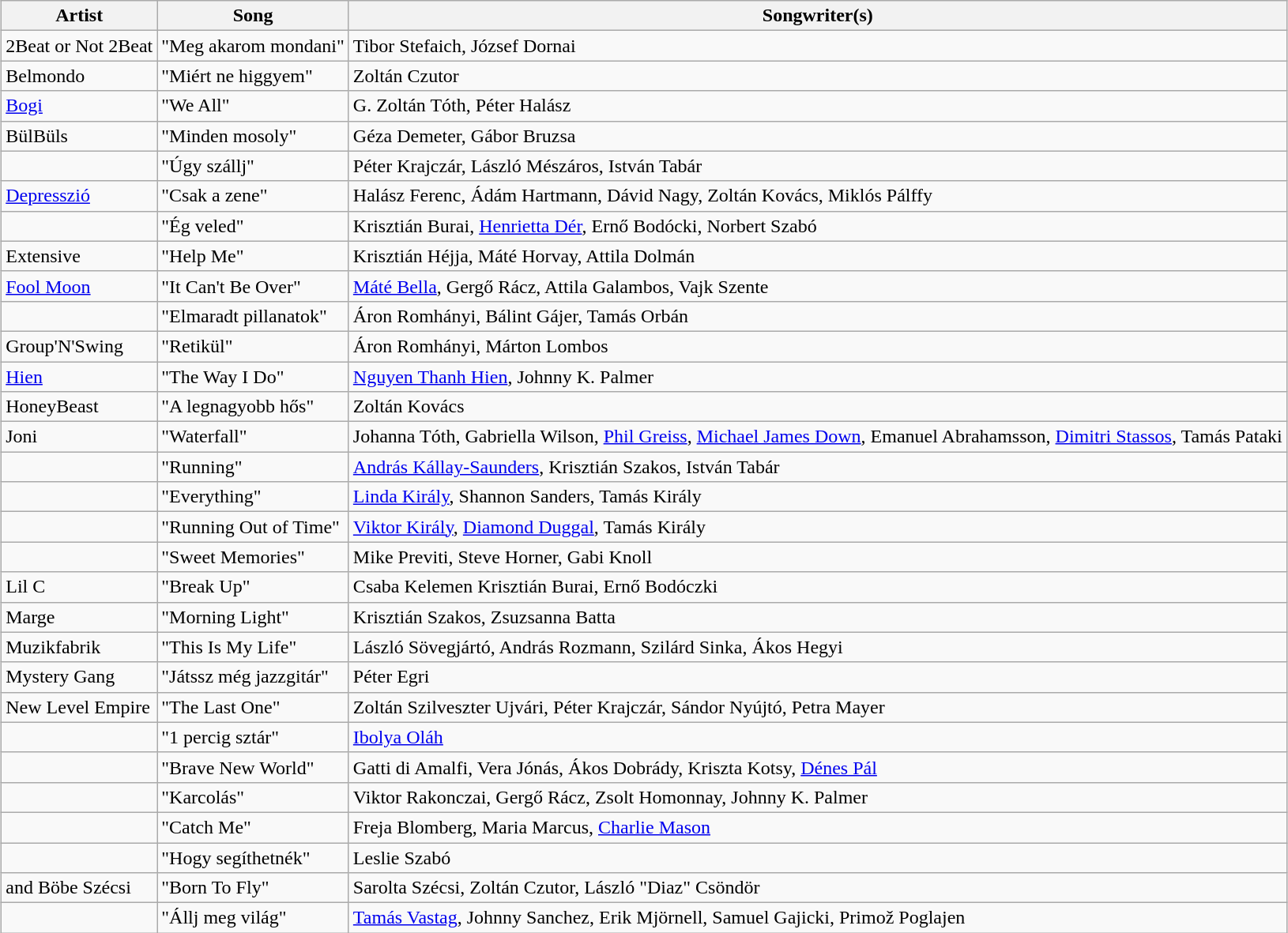<table class="sortable wikitable" style="margin: 1em auto 1em auto">
<tr>
<th>Artist</th>
<th>Song</th>
<th class="unsortable">Songwriter(s)</th>
</tr>
<tr>
<td>2Beat or Not 2Beat</td>
<td>"Meg akarom mondani"</td>
<td>Tibor Stefaich, József Dornai</td>
</tr>
<tr>
<td>Belmondo</td>
<td>"Miért ne higgyem"</td>
<td>Zoltán Czutor</td>
</tr>
<tr>
<td><a href='#'>Bogi</a></td>
<td>"We All"</td>
<td>G. Zoltán Tóth, Péter Halász</td>
</tr>
<tr>
<td>BülBüls</td>
<td>"Minden mosoly"</td>
<td>Géza Demeter, Gábor Bruzsa</td>
</tr>
<tr>
<td></td>
<td>"Úgy szállj"</td>
<td>Péter Krajczár, László Mészáros, István Tabár</td>
</tr>
<tr>
<td><a href='#'>Depresszió</a></td>
<td>"Csak a zene"</td>
<td>Halász Ferenc, Ádám Hartmann, Dávid Nagy, Zoltán Kovács, Miklós Pálffy</td>
</tr>
<tr>
<td></td>
<td>"Ég veled"</td>
<td>Krisztián Burai, <a href='#'>Henrietta Dér</a>, Ernő Bodócki, Norbert Szabó</td>
</tr>
<tr>
<td>Extensive</td>
<td>"Help Me"</td>
<td>Krisztián Héjja, Máté Horvay, Attila Dolmán</td>
</tr>
<tr>
<td><a href='#'>Fool Moon</a></td>
<td>"It Can't Be Over"</td>
<td><a href='#'>Máté Bella</a>, Gergő Rácz, Attila Galambos, Vajk Szente</td>
</tr>
<tr>
<td></td>
<td>"Elmaradt pillanatok"</td>
<td>Áron Romhányi, Bálint Gájer, Tamás Orbán</td>
</tr>
<tr>
<td>Group'N'Swing</td>
<td>"Retikül"</td>
<td>Áron Romhányi, Márton Lombos</td>
</tr>
<tr>
<td><a href='#'>Hien</a></td>
<td>"The Way I Do"</td>
<td><a href='#'>Nguyen Thanh Hien</a>, Johnny K. Palmer</td>
</tr>
<tr>
<td>HoneyBeast</td>
<td>"A legnagyobb hős"</td>
<td>Zoltán Kovács</td>
</tr>
<tr>
<td>Joni</td>
<td>"Waterfall"</td>
<td>Johanna Tóth, Gabriella Wilson, <a href='#'>Phil Greiss</a>, <a href='#'>Michael James Down</a>, Emanuel Abrahamsson, <a href='#'>Dimitri Stassos</a>, Tamás Pataki</td>
</tr>
<tr>
<td></td>
<td>"Running"</td>
<td><a href='#'>András Kállay-Saunders</a>, Krisztián Szakos, István Tabár</td>
</tr>
<tr>
<td></td>
<td>"Everything"</td>
<td><a href='#'>Linda Király</a>, Shannon Sanders, Tamás Király</td>
</tr>
<tr>
<td></td>
<td>"Running Out of Time"</td>
<td><a href='#'>Viktor Király</a>, <a href='#'>Diamond Duggal</a>, Tamás Király</td>
</tr>
<tr>
<td></td>
<td>"Sweet Memories"</td>
<td>Mike Previti, Steve Horner, Gabi Knoll</td>
</tr>
<tr>
<td>Lil C</td>
<td>"Break Up"</td>
<td>Csaba Kelemen Krisztián Burai, Ernő Bodóczki</td>
</tr>
<tr>
<td>Marge</td>
<td>"Morning Light"</td>
<td>Krisztián Szakos, Zsuzsanna Batta</td>
</tr>
<tr>
<td>Muzikfabrik</td>
<td>"This Is My Life"</td>
<td>László Sövegjártó, András Rozmann, Szilárd Sinka, Ákos Hegyi</td>
</tr>
<tr>
<td>Mystery Gang</td>
<td>"Játssz még jazzgitár"</td>
<td>Péter Egri</td>
</tr>
<tr>
<td>New Level Empire</td>
<td>"The Last One"</td>
<td>Zoltán Szilveszter Ujvári, Péter Krajczár, Sándor Nyújtó, Petra Mayer</td>
</tr>
<tr>
<td></td>
<td>"1 percig sztár"</td>
<td><a href='#'>Ibolya Oláh</a></td>
</tr>
<tr>
<td></td>
<td>"Brave New World"</td>
<td>Gatti di Amalfi, Vera Jónás, Ákos Dobrády, Kriszta Kotsy, <a href='#'>Dénes Pál</a></td>
</tr>
<tr>
<td></td>
<td>"Karcolás"</td>
<td>Viktor Rakonczai, Gergő Rácz, Zsolt Homonnay, Johnny K. Palmer</td>
</tr>
<tr>
<td></td>
<td>"Catch Me"</td>
<td>Freja Blomberg, Maria Marcus, <a href='#'>Charlie Mason</a></td>
</tr>
<tr>
<td></td>
<td>"Hogy segíthetnék"</td>
<td>Leslie Szabó</td>
</tr>
<tr>
<td> and Böbe Szécsi</td>
<td>"Born To Fly"</td>
<td>Sarolta Szécsi, Zoltán Czutor, László "Diaz" Csöndör</td>
</tr>
<tr>
<td></td>
<td>"Állj meg világ"</td>
<td><a href='#'>Tamás Vastag</a>, Johnny Sanchez, Erik Mjörnell, Samuel Gajicki, Primož Poglajen</td>
</tr>
</table>
